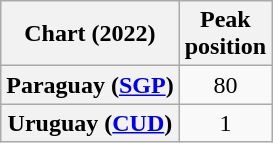<table class="wikitable sortable plainrowheaders" style="text-align:center">
<tr>
<th scope="col">Chart (2022)</th>
<th scope="col">Peak<br>position</th>
</tr>
<tr>
<th scope="row">Paraguay (<a href='#'>SGP</a>)</th>
<td>80</td>
</tr>
<tr>
<th scope="row">Uruguay (<a href='#'>CUD</a>)</th>
<td>1</td>
</tr>
</table>
